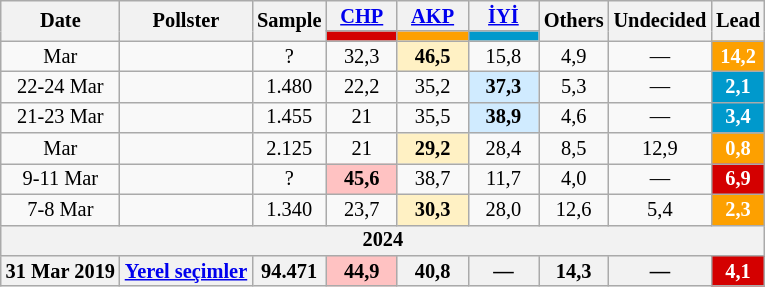<table class="wikitable mw-collapsible" style="text-align:center; font-size:85%; line-height:14px;">
<tr>
<th rowspan="2">Date</th>
<th rowspan="2">Pollster</th>
<th rowspan="2">Sample</th>
<th style="width:3em;"><a href='#'>CHP</a></th>
<th style="width:3em;"><a href='#'>AKP</a></th>
<th style="width:3em;"><a href='#'>İYİ</a></th>
<th rowspan="2">Others</th>
<th rowspan="2">Undecided</th>
<th rowspan="2">Lead</th>
</tr>
<tr>
<th style="background:#d40000;"></th>
<th style="background:#fda000;"></th>
<th style="background:#0099cc;"></th>
</tr>
<tr>
<td>Mar</td>
<td></td>
<td>?</td>
<td>32,3</td>
<td style="background:#FFF1C4"><strong>46,5</strong></td>
<td>15,8</td>
<td>4,9</td>
<td>—</td>
<th style="background:#fda000; color:white;">14,2</th>
</tr>
<tr>
<td>22-24 Mar</td>
<td></td>
<td>1.480</td>
<td>22,2</td>
<td>35,2</td>
<td style="background:#D0EBFF"><strong>37,3</strong></td>
<td>5,3</td>
<td>—</td>
<th style="background:#0099cc; color:white;">2,1</th>
</tr>
<tr>
<td>21-23 Mar</td>
<td></td>
<td>1.455</td>
<td>21</td>
<td>35,5</td>
<td style="background:#D0EBFF"><strong>38,9</strong></td>
<td>4,6</td>
<td>—</td>
<th style="background:#0099cc; color:white;">3,4</th>
</tr>
<tr>
<td>Mar</td>
<td></td>
<td>2.125</td>
<td>21</td>
<td style="background:#FFF1C4"><strong>29,2</strong></td>
<td>28,4</td>
<td>8,5</td>
<td>12,9</td>
<th style="background:#fda000; color:white;">0,8</th>
</tr>
<tr>
<td>9-11 Mar</td>
<td></td>
<td>?</td>
<td style="background:#FFC2C2"><strong>45,6</strong></td>
<td>38,7</td>
<td>11,7</td>
<td>4,0</td>
<td>—</td>
<th style="background:#d40000; color:white;">6,9</th>
</tr>
<tr>
<td>7-8 Mar</td>
<td></td>
<td>1.340</td>
<td>23,7</td>
<td style="background:#FFF1C4"><strong>30,3</strong></td>
<td>28,0</td>
<td>12,6</td>
<td>5,4</td>
<th style="background:#fda000; color:white;">2,3</th>
</tr>
<tr>
<th colspan="9">2024</th>
</tr>
<tr>
<th>31 Mar 2019</th>
<th><a href='#'>Yerel seçimler</a></th>
<th>94.471</th>
<th style="background:#FFC2C2">44,9</th>
<th>40,8</th>
<th>—</th>
<th>14,3</th>
<th>—</th>
<th style="background:#d40000; color:white;">4,1</th>
</tr>
</table>
